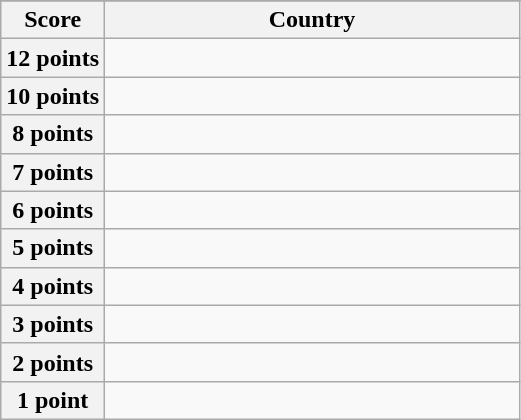<table class="wikitable">
<tr>
</tr>
<tr>
<th scope="col" width="20%">Score</th>
<th scope="col">Country</th>
</tr>
<tr>
<th scope="row">12 points</th>
<td></td>
</tr>
<tr>
<th scope="row">10 points</th>
<td></td>
</tr>
<tr>
<th scope="row">8 points</th>
<td></td>
</tr>
<tr>
<th scope="row">7 points</th>
<td></td>
</tr>
<tr>
<th scope="row">6 points</th>
<td></td>
</tr>
<tr>
<th scope="row">5 points</th>
<td></td>
</tr>
<tr>
<th scope="row">4 points</th>
<td></td>
</tr>
<tr>
<th scope="row">3 points</th>
<td></td>
</tr>
<tr>
<th scope="row">2 points</th>
<td></td>
</tr>
<tr>
<th scope="row">1 point</th>
<td></td>
</tr>
</table>
